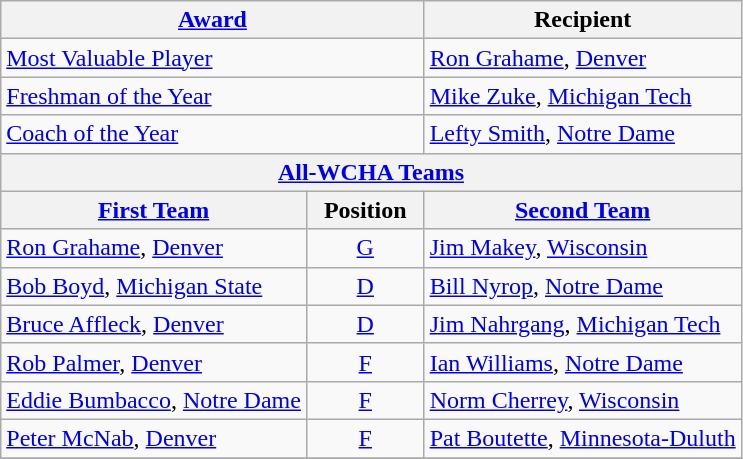<table class="wikitable">
<tr>
<th colspan=2><a href='#'>Award</a></th>
<th>Recipient</th>
</tr>
<tr>
<td colspan=2><a href='#'>Most Valuable Player</a></td>
<td><a href='#'>Ron Grahame</a>, <a href='#'>Denver</a></td>
</tr>
<tr>
<td colspan=2><a href='#'>Freshman of the Year</a></td>
<td><a href='#'>Mike Zuke</a>, <a href='#'>Michigan Tech</a></td>
</tr>
<tr>
<td colspan=2><a href='#'>Coach of the Year</a></td>
<td><a href='#'>Lefty Smith</a>, <a href='#'>Notre Dame</a></td>
</tr>
<tr>
<th colspan=3><a href='#'>All-WCHA Teams</a></th>
</tr>
<tr>
<th><a href='#'>First Team</a></th>
<th>  Position  </th>
<th><a href='#'>Second Team</a></th>
</tr>
<tr>
<td><a href='#'>Ron Grahame</a>, <a href='#'>Denver</a></td>
<td align=center><a href='#'>G</a></td>
<td><a href='#'>Jim Makey</a>, <a href='#'>Wisconsin</a></td>
</tr>
<tr>
<td><a href='#'>Bob Boyd</a>, <a href='#'>Michigan State</a></td>
<td align=center><a href='#'>D</a></td>
<td><a href='#'>Bill Nyrop</a>, <a href='#'>Notre Dame</a></td>
</tr>
<tr>
<td><a href='#'>Bruce Affleck</a>, <a href='#'>Denver</a></td>
<td align=center><a href='#'>D</a></td>
<td><a href='#'>Jim Nahrgang</a>, <a href='#'>Michigan Tech</a></td>
</tr>
<tr>
<td><a href='#'>Rob Palmer</a>, <a href='#'>Denver</a></td>
<td align=center><a href='#'>F</a></td>
<td><a href='#'>Ian Williams</a>, <a href='#'>Notre Dame</a></td>
</tr>
<tr>
<td><a href='#'>Eddie Bumbacco</a>, <a href='#'>Notre Dame</a></td>
<td align=center><a href='#'>F</a></td>
<td><a href='#'>Norm Cherrey</a>, <a href='#'>Wisconsin</a></td>
</tr>
<tr>
<td><a href='#'>Peter McNab</a>, <a href='#'>Denver</a></td>
<td align=center><a href='#'>F</a></td>
<td><a href='#'>Pat Boutette</a>, <a href='#'>Minnesota-Duluth</a></td>
</tr>
<tr>
</tr>
</table>
